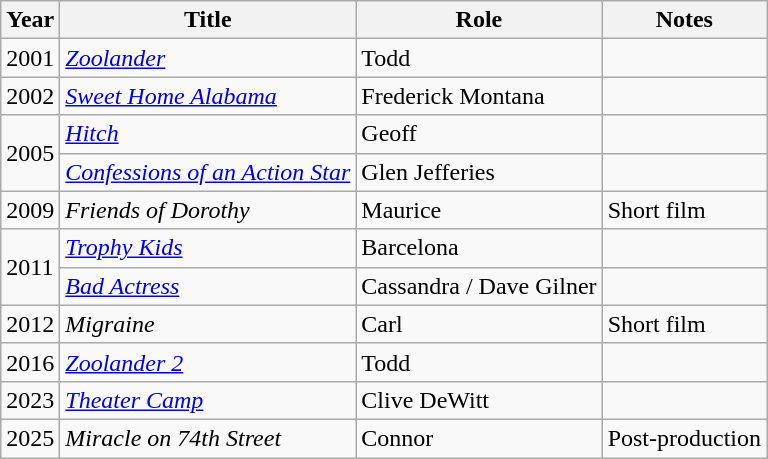<table class="wikitable sortable">
<tr>
<th>Year</th>
<th>Title</th>
<th>Role</th>
<th>Notes</th>
</tr>
<tr>
<td>2001</td>
<td><em><a href='#'>Zoolander</a></em></td>
<td>Todd</td>
<td></td>
</tr>
<tr>
<td>2002</td>
<td><em><a href='#'>Sweet Home Alabama</a></em></td>
<td>Frederick Montana</td>
<td></td>
</tr>
<tr>
<td rowspan="2">2005</td>
<td><em><a href='#'>Hitch</a></em></td>
<td>Geoff</td>
<td></td>
</tr>
<tr>
<td><em><a href='#'>Confessions of an Action Star</a></em></td>
<td>Glen Jefferies</td>
<td></td>
</tr>
<tr>
<td>2009</td>
<td><em>Friends of Dorothy</em></td>
<td>Maurice</td>
<td>Short film</td>
</tr>
<tr>
<td rowspan="2">2011</td>
<td><em><a href='#'>Trophy Kids</a></em></td>
<td>Barcelona</td>
<td></td>
</tr>
<tr>
<td><em><a href='#'>Bad Actress</a></em></td>
<td>Cassandra / Dave Gilner</td>
<td></td>
</tr>
<tr>
<td>2012</td>
<td><em>Migraine</em></td>
<td>Carl</td>
<td>Short film</td>
</tr>
<tr>
<td>2016</td>
<td><em><a href='#'>Zoolander 2</a></em></td>
<td>Todd</td>
<td></td>
</tr>
<tr>
<td>2023</td>
<td><em><a href='#'>Theater Camp</a></em></td>
<td>Clive DeWitt</td>
<td></td>
</tr>
<tr>
<td>2025</td>
<td><em>Miracle on 74th Street</em></td>
<td>Connor</td>
<td>Post-production</td>
</tr>
</table>
